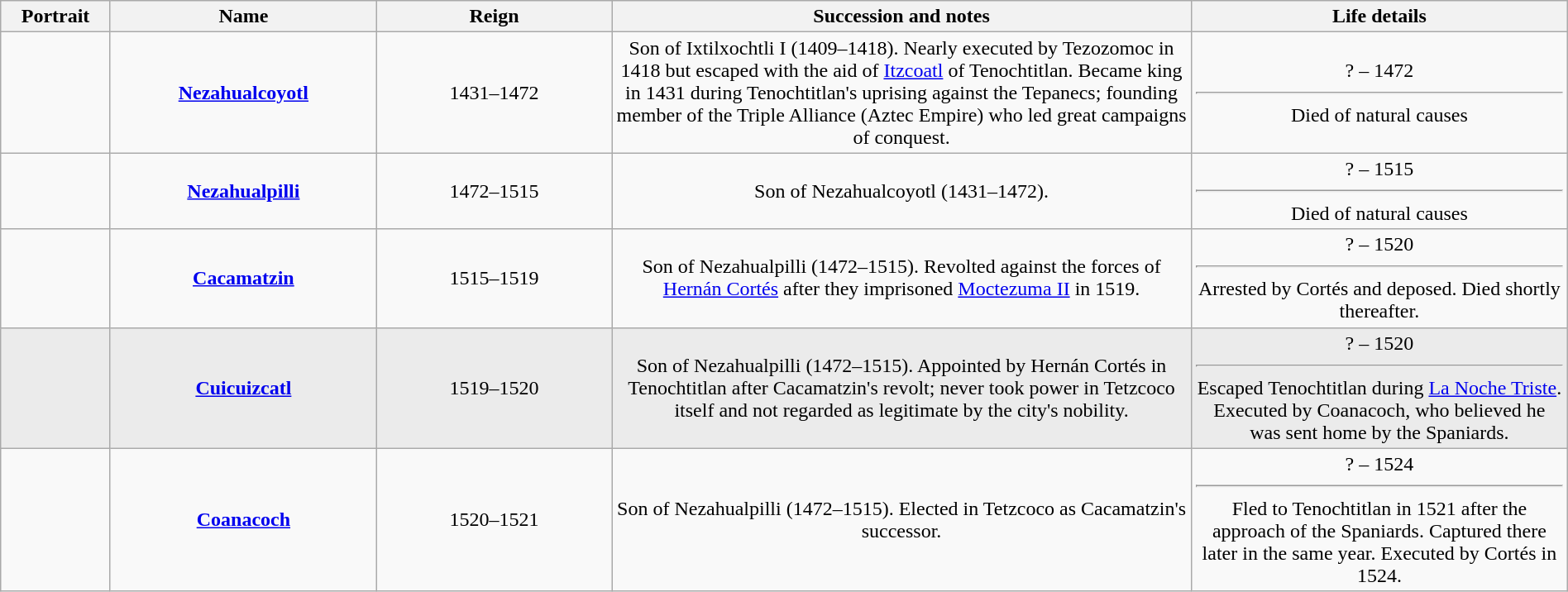<table class="wikitable" style="width:100%; text-align:center;">
<tr>
<th width="7%">Portrait</th>
<th width="17%">Name</th>
<th width="15%">Reign</th>
<th width="37%">Succession and notes</th>
<th width="24%">Life details</th>
</tr>
<tr>
<td></td>
<td><strong><a href='#'>Nezahualcoyotl</a></strong><br></td>
<td>1431–1472<br></td>
<td>Son of Ixtilxochtli I (1409–1418). Nearly executed by Tezozomoc in 1418 but escaped with the aid of <a href='#'>Itzcoatl</a> of Tenochtitlan. Became king in 1431 during Tenochtitlan's uprising against the Tepanecs; founding member of the Triple Alliance (Aztec Empire) who led great campaigns of conquest.</td>
<td>? – 1472<hr>Died of natural causes</td>
</tr>
<tr>
<td></td>
<td><strong><a href='#'>Nezahualpilli</a></strong><br></td>
<td>1472–1515<br></td>
<td>Son of Nezahualcoyotl (1431–1472).</td>
<td>? – 1515<hr>Died of natural causes</td>
</tr>
<tr>
<td></td>
<td><strong><a href='#'>Cacamatzin</a></strong><br></td>
<td>1515–1519<br></td>
<td>Son of Nezahualpilli (1472–1515). Revolted against the forces of <a href='#'>Hernán Cortés</a> after they imprisoned <a href='#'>Moctezuma II</a> in 1519.</td>
<td>? – 1520<hr>Arrested by Cortés and deposed. Died shortly thereafter.</td>
</tr>
<tr style="background:#EBEBEB;">
<td></td>
<td><strong><a href='#'>Cuicuizcatl</a></strong><br></td>
<td>1519–1520<br></td>
<td>Son of Nezahualpilli (1472–1515). Appointed by Hernán Cortés in Tenochtitlan after Cacamatzin's revolt; never took power in Tetzcoco itself and not regarded as legitimate by the city's nobility.</td>
<td>? – 1520<hr>Escaped Tenochtitlan during <a href='#'>La Noche Triste</a>. Executed by Coanacoch, who believed he was sent home by the Spaniards.</td>
</tr>
<tr>
<td></td>
<td><strong><a href='#'>Coanacoch</a></strong><br></td>
<td>1520–1521<br></td>
<td>Son of Nezahualpilli (1472–1515). Elected in Tetzcoco as Cacamatzin's successor.</td>
<td>? – 1524<hr>Fled to Tenochtitlan in 1521 after the approach of the Spaniards. Captured there later in the same year. Executed by Cortés in 1524.</td>
</tr>
</table>
